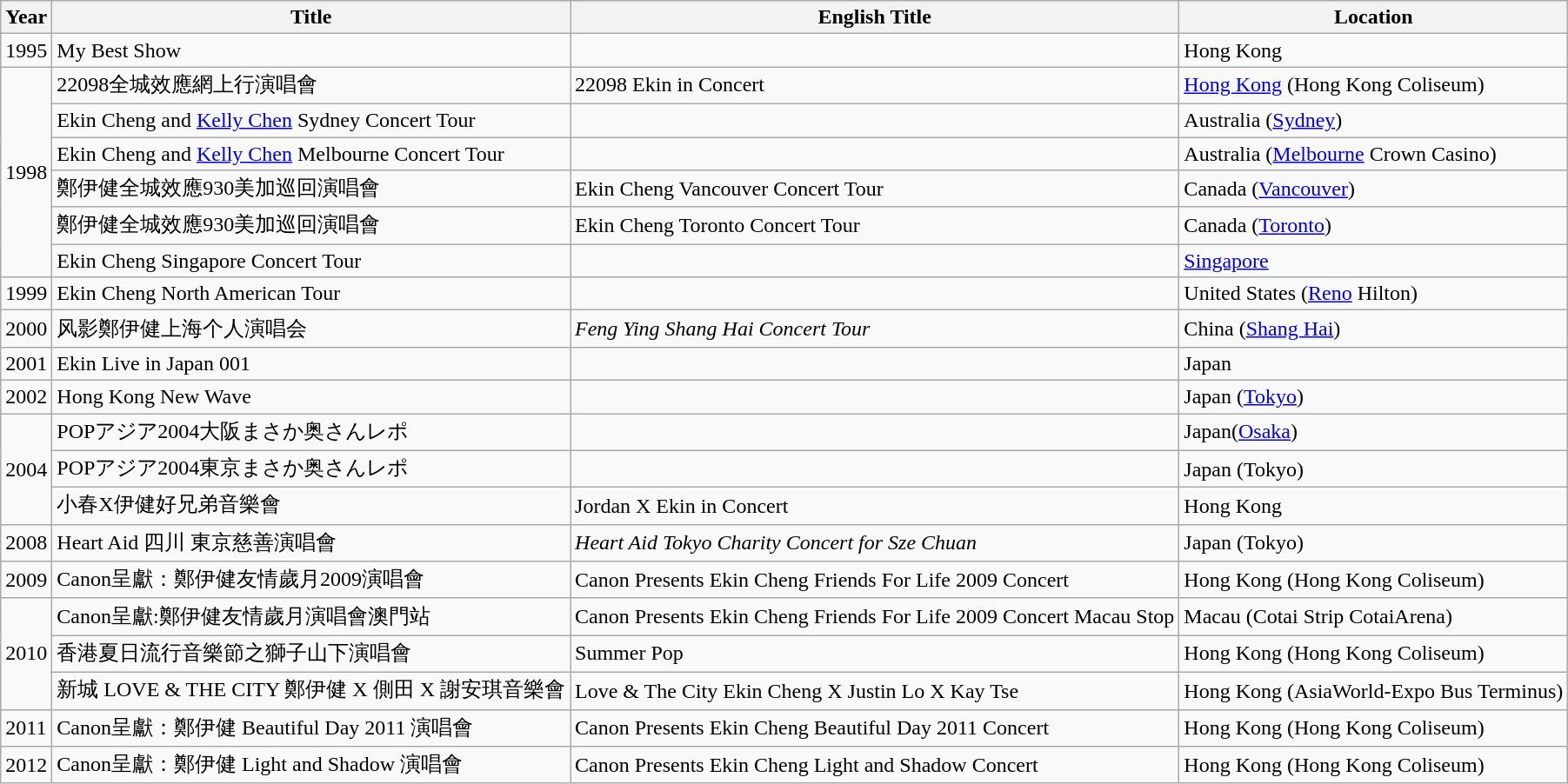<table class="wikitable">
<tr>
<th>Year</th>
<th>Title</th>
<th>English Title</th>
<th>Location</th>
</tr>
<tr>
<td>1995</td>
<td>My Best Show</td>
<td></td>
<td>Hong Kong</td>
</tr>
<tr>
<td rowspan="6">1998</td>
<td>22098全城效應網上行演唱會</td>
<td>22098 Ekin in Concert</td>
<td><a href='#'>Hong Kong</a> (Hong Kong Coliseum)</td>
</tr>
<tr>
<td>Ekin Cheng and <a href='#'>Kelly Chen</a> Sydney Concert Tour</td>
<td></td>
<td>Australia (<a href='#'>Sydney</a>)</td>
</tr>
<tr>
<td>Ekin Cheng and <a href='#'>Kelly Chen</a> Melbourne Concert Tour</td>
<td></td>
<td>Australia (<a href='#'>Melbourne</a> Crown Casino)</td>
</tr>
<tr>
<td>鄭伊健全城效應930美加巡回演唱會</td>
<td>Ekin Cheng Vancouver Concert Tour</td>
<td>Canada (<a href='#'>Vancouver</a>)</td>
</tr>
<tr>
<td>鄭伊健全城效應930美加巡回演唱會</td>
<td>Ekin Cheng Toronto Concert Tour</td>
<td>Canada (<a href='#'>Toronto</a>)</td>
</tr>
<tr>
<td>Ekin Cheng Singapore Concert Tour</td>
<td></td>
<td><a href='#'>Singapore</a></td>
</tr>
<tr>
<td>1999</td>
<td>Ekin Cheng North American Tour</td>
<td></td>
<td>United States (<a href='#'>Reno</a> Hilton)</td>
</tr>
<tr>
<td>2000</td>
<td>风影鄭伊健上海个人演唱会</td>
<td><em>Feng Ying Shang Hai Concert Tour</em></td>
<td>China (<a href='#'>Shang Hai</a>)</td>
</tr>
<tr>
<td>2001</td>
<td>Ekin Live in Japan 001</td>
<td></td>
<td>Japan</td>
</tr>
<tr>
<td>2002</td>
<td>Hong Kong New Wave</td>
<td></td>
<td>Japan (<a href='#'>Tokyo</a>)</td>
</tr>
<tr>
<td rowspan = " 3">2004</td>
<td>POPアジア2004大阪まさか奥さんレポ</td>
<td></td>
<td>Japan(<a href='#'>Osaka</a>)</td>
</tr>
<tr>
<td>POPアジア2004東京まさか奥さんレポ</td>
<td></td>
<td>Japan (Tokyo)</td>
</tr>
<tr>
<td>小春X伊健好兄弟音樂會</td>
<td>Jordan X Ekin in Concert</td>
<td>Hong Kong</td>
</tr>
<tr>
<td>2008</td>
<td>Heart Aid 四川 東京慈善演唱會</td>
<td><em>Heart Aid Tokyo Charity Concert for Sze Chuan</em></td>
<td>Japan (Tokyo)</td>
</tr>
<tr>
<td>2009</td>
<td>Canon呈獻：鄭伊健友情歲月2009演唱會</td>
<td>Canon Presents Ekin Cheng Friends For Life 2009 Concert</td>
<td>Hong Kong (Hong Kong Coliseum)</td>
</tr>
<tr>
<td rowspan="3">2010</td>
<td>Canon呈獻:鄭伊健友情歲月演唱會澳門站</td>
<td>Canon Presents Ekin Cheng Friends For Life 2009 Concert Macau Stop</td>
<td>Macau (Cotai Strip CotaiArena)</td>
</tr>
<tr>
<td>香港夏日流行音樂節之獅子山下演唱會</td>
<td>Summer Pop</td>
<td>Hong Kong (Hong Kong Coliseum)</td>
</tr>
<tr>
<td>新城 LOVE & THE CITY 鄭伊健 X 側田 X 謝安琪音樂會</td>
<td>Love & The City Ekin Cheng X Justin Lo X Kay Tse</td>
<td>Hong Kong (AsiaWorld-Expo Bus Terminus)</td>
</tr>
<tr>
<td>2011</td>
<td>Canon呈獻：鄭伊健 Beautiful Day 2011 演唱會</td>
<td>Canon Presents Ekin Cheng Beautiful Day 2011 Concert</td>
<td>Hong Kong (Hong Kong Coliseum)</td>
</tr>
<tr>
<td>2012</td>
<td>Canon呈獻：鄭伊健 Light and Shadow 演唱會</td>
<td>Canon Presents Ekin Cheng Light and Shadow Concert</td>
<td>Hong Kong (Hong Kong Coliseum)</td>
</tr>
</table>
